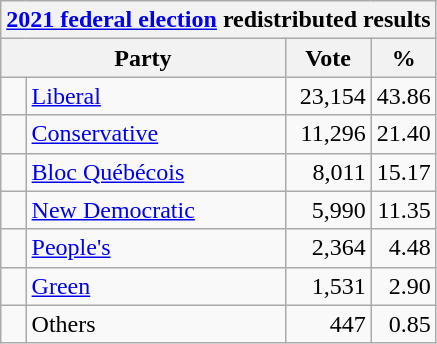<table class="wikitable">
<tr>
<th colspan="4"><a href='#'>2021 federal election</a> redistributed results</th>
</tr>
<tr>
<th bgcolor="#DDDDFF" width="130px" colspan="2">Party</th>
<th bgcolor="#DDDDFF" width="50px">Vote</th>
<th bgcolor="#DDDDFF" width="30px">%</th>
</tr>
<tr>
<td> </td>
<td><a href='#'>Liberal</a></td>
<td align=right>23,154</td>
<td align=right>43.86</td>
</tr>
<tr>
<td> </td>
<td><a href='#'>Conservative</a></td>
<td align=right>11,296</td>
<td align=right>21.40</td>
</tr>
<tr>
<td> </td>
<td><a href='#'>Bloc Québécois</a></td>
<td align=right>8,011</td>
<td align=right>15.17</td>
</tr>
<tr>
<td> </td>
<td><a href='#'>New Democratic</a></td>
<td align=right>5,990</td>
<td align=right>11.35</td>
</tr>
<tr>
<td> </td>
<td><a href='#'>People's</a></td>
<td align=right>2,364</td>
<td align=right>4.48</td>
</tr>
<tr>
<td> </td>
<td><a href='#'>Green</a></td>
<td align=right>1,531</td>
<td align=right>2.90</td>
</tr>
<tr>
<td> </td>
<td>Others</td>
<td align=right>447</td>
<td align=right>0.85</td>
</tr>
</table>
